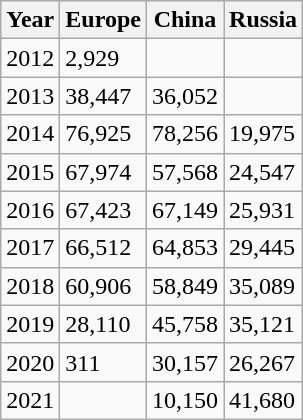<table class="wikitable">
<tr>
<th>Year</th>
<th>Europe</th>
<th>China</th>
<th>Russia</th>
</tr>
<tr>
<td>2012</td>
<td>2,929</td>
<td></td>
<td></td>
</tr>
<tr>
<td>2013</td>
<td>38,447</td>
<td>36,052</td>
<td></td>
</tr>
<tr>
<td>2014</td>
<td>76,925</td>
<td>78,256</td>
<td>19,975</td>
</tr>
<tr>
<td>2015</td>
<td>67,974</td>
<td>57,568</td>
<td>24,547</td>
</tr>
<tr>
<td>2016</td>
<td>67,423</td>
<td>67,149</td>
<td>25,931</td>
</tr>
<tr>
<td>2017</td>
<td>66,512</td>
<td>64,853</td>
<td>29,445</td>
</tr>
<tr>
<td>2018</td>
<td>60,906</td>
<td>58,849</td>
<td>35,089</td>
</tr>
<tr>
<td>2019</td>
<td>28,110</td>
<td>45,758</td>
<td>35,121</td>
</tr>
<tr>
<td>2020</td>
<td>311</td>
<td>30,157</td>
<td>26,267</td>
</tr>
<tr>
<td>2021</td>
<td></td>
<td>10,150</td>
<td>41,680</td>
</tr>
</table>
